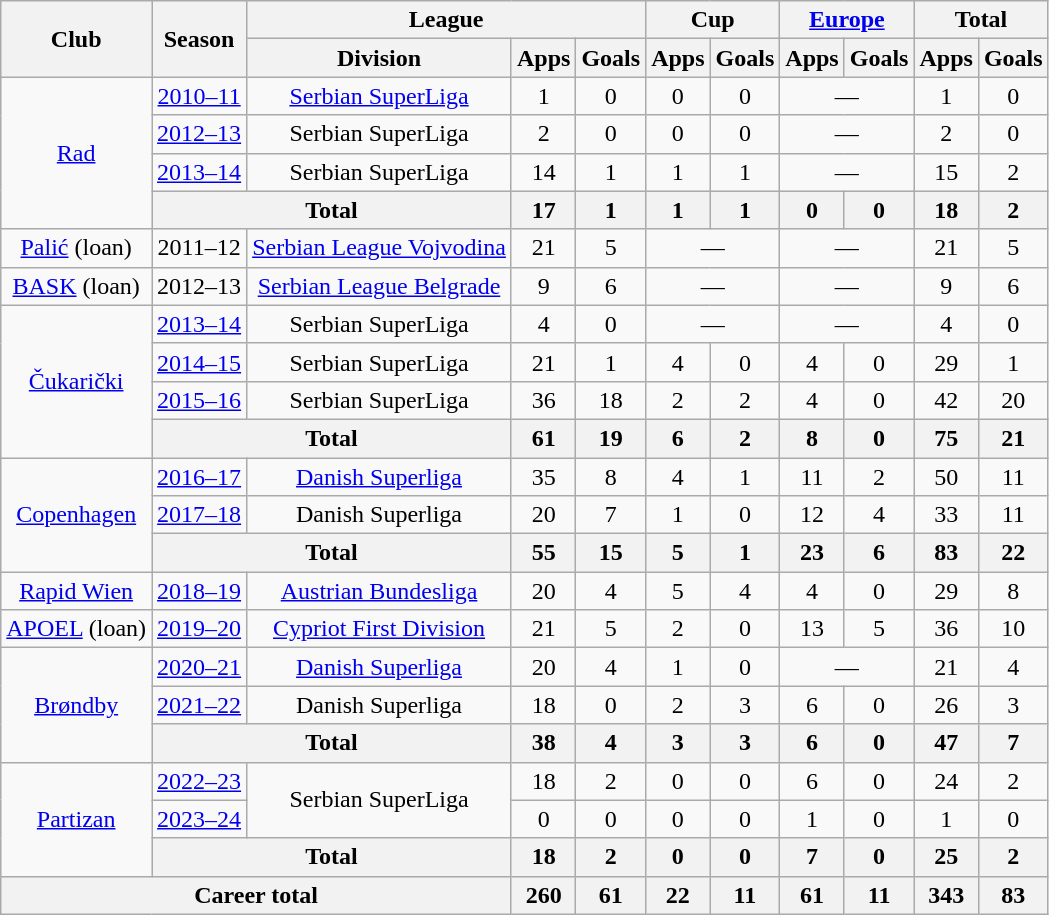<table class="wikitable" style="text-align:center">
<tr>
<th rowspan="2">Club</th>
<th rowspan="2">Season</th>
<th colspan="3">League</th>
<th colspan="2">Cup</th>
<th colspan="2"><a href='#'>Europe</a></th>
<th colspan="2">Total</th>
</tr>
<tr>
<th>Division</th>
<th>Apps</th>
<th>Goals</th>
<th>Apps</th>
<th>Goals</th>
<th>Apps</th>
<th>Goals</th>
<th>Apps</th>
<th>Goals</th>
</tr>
<tr>
<td rowspan="4"><a href='#'>Rad</a></td>
<td><a href='#'>2010–11</a></td>
<td><a href='#'>Serbian SuperLiga</a></td>
<td>1</td>
<td>0</td>
<td>0</td>
<td>0</td>
<td colspan="2">—</td>
<td>1</td>
<td>0</td>
</tr>
<tr>
<td><a href='#'>2012–13</a></td>
<td>Serbian SuperLiga</td>
<td>2</td>
<td>0</td>
<td>0</td>
<td>0</td>
<td colspan="2">—</td>
<td>2</td>
<td>0</td>
</tr>
<tr>
<td><a href='#'>2013–14</a></td>
<td>Serbian SuperLiga</td>
<td>14</td>
<td>1</td>
<td>1</td>
<td>1</td>
<td colspan="2">—</td>
<td>15</td>
<td>2</td>
</tr>
<tr>
<th colspan="2">Total</th>
<th>17</th>
<th>1</th>
<th>1</th>
<th>1</th>
<th>0</th>
<th>0</th>
<th>18</th>
<th>2</th>
</tr>
<tr>
<td><a href='#'>Palić</a> (loan)</td>
<td>2011–12</td>
<td><a href='#'>Serbian League Vojvodina</a></td>
<td>21</td>
<td>5</td>
<td colspan="2">—</td>
<td colspan="2">—</td>
<td>21</td>
<td>5</td>
</tr>
<tr>
<td><a href='#'>BASK</a> (loan)</td>
<td>2012–13</td>
<td><a href='#'>Serbian League Belgrade</a></td>
<td>9</td>
<td>6</td>
<td colspan="2">—</td>
<td colspan="2">—</td>
<td>9</td>
<td>6</td>
</tr>
<tr>
<td rowspan="4"><a href='#'>Čukarički</a></td>
<td><a href='#'>2013–14</a></td>
<td>Serbian SuperLiga</td>
<td>4</td>
<td>0</td>
<td colspan="2">—</td>
<td colspan="2">—</td>
<td>4</td>
<td>0</td>
</tr>
<tr>
<td><a href='#'>2014–15</a></td>
<td>Serbian SuperLiga</td>
<td>21</td>
<td>1</td>
<td>4</td>
<td>0</td>
<td>4</td>
<td>0</td>
<td>29</td>
<td>1</td>
</tr>
<tr>
<td><a href='#'>2015–16</a></td>
<td>Serbian SuperLiga</td>
<td>36</td>
<td>18</td>
<td>2</td>
<td>2</td>
<td>4</td>
<td>0</td>
<td>42</td>
<td>20</td>
</tr>
<tr>
<th colspan="2">Total</th>
<th>61</th>
<th>19</th>
<th>6</th>
<th>2</th>
<th>8</th>
<th>0</th>
<th>75</th>
<th>21</th>
</tr>
<tr>
<td rowspan="3"><a href='#'>Copenhagen</a></td>
<td><a href='#'>2016–17</a></td>
<td><a href='#'>Danish Superliga</a></td>
<td>35</td>
<td>8</td>
<td>4</td>
<td>1</td>
<td>11</td>
<td>2</td>
<td>50</td>
<td>11</td>
</tr>
<tr>
<td><a href='#'>2017–18</a></td>
<td>Danish Superliga</td>
<td>20</td>
<td>7</td>
<td>1</td>
<td>0</td>
<td>12</td>
<td>4</td>
<td>33</td>
<td>11</td>
</tr>
<tr>
<th colspan="2">Total</th>
<th>55</th>
<th>15</th>
<th>5</th>
<th>1</th>
<th>23</th>
<th>6</th>
<th>83</th>
<th>22</th>
</tr>
<tr>
<td><a href='#'>Rapid Wien</a></td>
<td><a href='#'>2018–19</a></td>
<td><a href='#'>Austrian Bundesliga</a></td>
<td>20</td>
<td>4</td>
<td>5</td>
<td>4</td>
<td>4</td>
<td>0</td>
<td>29</td>
<td>8</td>
</tr>
<tr>
<td><a href='#'>APOEL</a> (loan)</td>
<td><a href='#'>2019–20</a></td>
<td><a href='#'>Cypriot First Division</a></td>
<td>21</td>
<td>5</td>
<td>2</td>
<td>0</td>
<td>13</td>
<td>5</td>
<td>36</td>
<td>10</td>
</tr>
<tr>
<td rowspan="3"><a href='#'>Brøndby</a></td>
<td><a href='#'>2020–21</a></td>
<td><a href='#'>Danish Superliga</a></td>
<td>20</td>
<td>4</td>
<td>1</td>
<td>0</td>
<td colspan="2">—</td>
<td>21</td>
<td>4</td>
</tr>
<tr>
<td><a href='#'>2021–22</a></td>
<td>Danish Superliga</td>
<td>18</td>
<td>0</td>
<td>2</td>
<td>3</td>
<td>6</td>
<td>0</td>
<td>26</td>
<td>3</td>
</tr>
<tr>
<th colspan="2">Total</th>
<th>38</th>
<th>4</th>
<th>3</th>
<th>3</th>
<th>6</th>
<th>0</th>
<th>47</th>
<th>7</th>
</tr>
<tr>
<td rowspan="3"><a href='#'>Partizan</a></td>
<td><a href='#'>2022–23</a></td>
<td rowspan="2">Serbian SuperLiga</td>
<td>18</td>
<td>2</td>
<td>0</td>
<td>0</td>
<td>6</td>
<td>0</td>
<td>24</td>
<td>2</td>
</tr>
<tr>
<td><a href='#'>2023–24</a></td>
<td>0</td>
<td>0</td>
<td>0</td>
<td>0</td>
<td>1</td>
<td>0</td>
<td>1</td>
<td>0</td>
</tr>
<tr>
<th colspan="2">Total</th>
<th>18</th>
<th>2</th>
<th>0</th>
<th>0</th>
<th>7</th>
<th>0</th>
<th>25</th>
<th>2</th>
</tr>
<tr>
<th colspan="3">Career total</th>
<th>260</th>
<th>61</th>
<th>22</th>
<th>11</th>
<th>61</th>
<th>11</th>
<th>343</th>
<th>83</th>
</tr>
</table>
